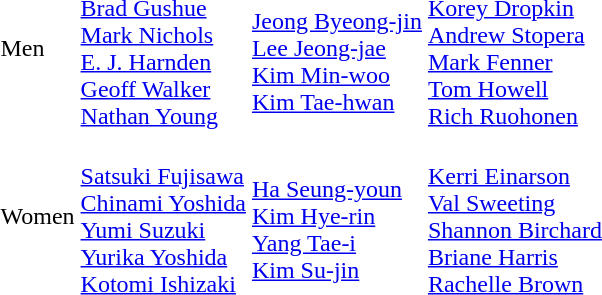<table>
<tr>
<td>Men</td>
<td><strong></strong><br><a href='#'>Brad Gushue</a><br><a href='#'>Mark Nichols</a><br><a href='#'>E. J. Harnden</a><br><a href='#'>Geoff Walker</a><br><a href='#'>Nathan Young</a></td>
<td><strong></strong><br><a href='#'>Jeong Byeong-jin</a><br><a href='#'>Lee Jeong-jae</a><br><a href='#'>Kim Min-woo</a><br><a href='#'>Kim Tae-hwan</a></td>
<td><strong></strong><br><a href='#'>Korey Dropkin</a><br><a href='#'>Andrew Stopera</a><br><a href='#'>Mark Fenner</a><br><a href='#'>Tom Howell</a><br><a href='#'>Rich Ruohonen</a></td>
</tr>
<tr>
<td>Women</td>
<td><strong></strong><br><a href='#'>Satsuki Fujisawa</a><br><a href='#'>Chinami Yoshida</a><br><a href='#'>Yumi Suzuki</a><br><a href='#'>Yurika Yoshida</a><br><a href='#'>Kotomi Ishizaki</a></td>
<td><strong></strong><br><a href='#'>Ha Seung-youn</a><br><a href='#'>Kim Hye-rin</a><br><a href='#'>Yang Tae-i</a><br><a href='#'>Kim Su-jin</a></td>
<td><strong></strong><br><a href='#'>Kerri Einarson</a><br><a href='#'>Val Sweeting</a><br><a href='#'>Shannon Birchard</a><br><a href='#'>Briane Harris</a><br><a href='#'>Rachelle Brown</a></td>
</tr>
</table>
